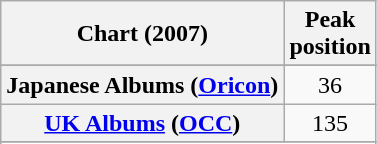<table class="wikitable sortable plainrowheaders">
<tr>
<th scope="col">Chart (2007)</th>
<th scope="col">Peak<br>position</th>
</tr>
<tr>
</tr>
<tr>
</tr>
<tr>
</tr>
<tr>
<th scope="row">Japanese Albums (<a href='#'>Oricon</a>)</th>
<td style="text-align:center;">36</td>
</tr>
<tr>
<th scope="row"><a href='#'>UK Albums</a> (<a href='#'>OCC</a>)</th>
<td style="text-align:center;">135</td>
</tr>
<tr>
</tr>
<tr>
</tr>
</table>
